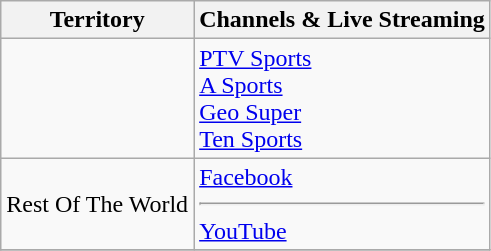<table class="wikitable sortable">
<tr>
<th scope="col" style="width:auto; color:; background:;">Territory</th>
<th scope="col" style="width:auto; color:; background:;">Channels & Live Streaming</th>
</tr>
<tr>
<td></td>
<td><a href='#'>PTV Sports</a><br><a href='#'>A Sports</a><br><a href='#'>Geo Super</a><br><a href='#'>Ten Sports</a></td>
</tr>
<tr>
<td>Rest Of The World</td>
<td><a href='#'>Facebook</a><hr><a href='#'>YouTube</a></td>
</tr>
<tr>
</tr>
</table>
